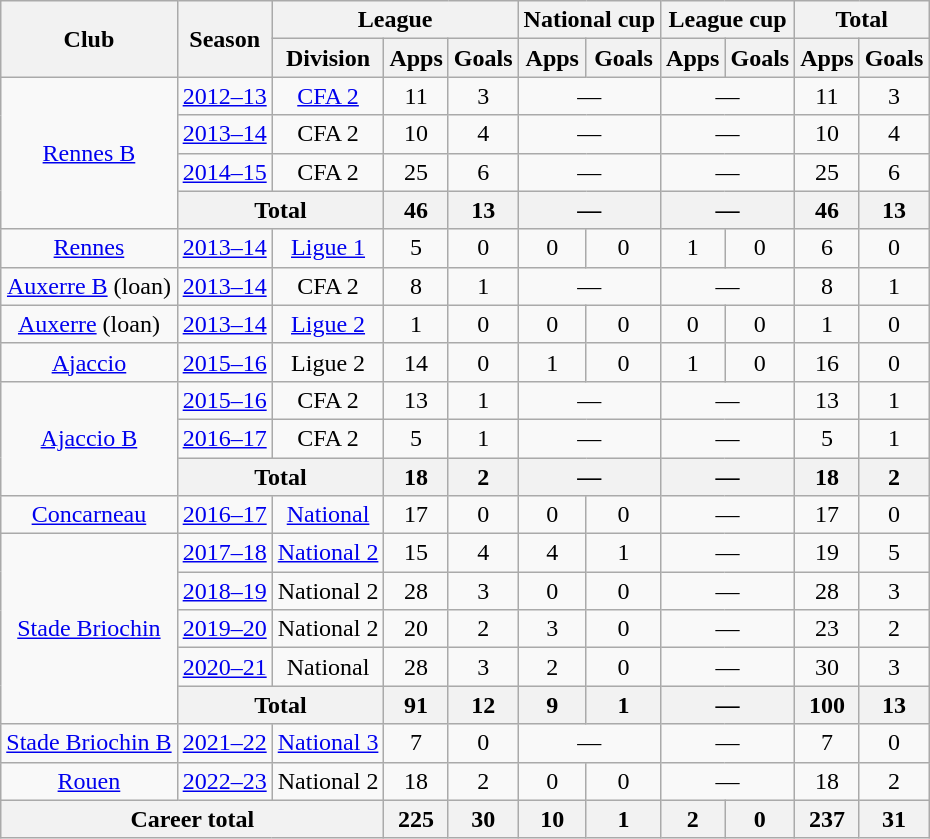<table class="wikitable" style="text-align:center">
<tr>
<th rowspan="2">Club</th>
<th rowspan="2">Season</th>
<th colspan="3">League</th>
<th colspan="2">National cup</th>
<th colspan="2">League cup</th>
<th colspan="2">Total</th>
</tr>
<tr>
<th>Division</th>
<th>Apps</th>
<th>Goals</th>
<th>Apps</th>
<th>Goals</th>
<th>Apps</th>
<th>Goals</th>
<th>Apps</th>
<th>Goals</th>
</tr>
<tr>
<td rowspan="4"><a href='#'>Rennes B</a></td>
<td><a href='#'>2012–13</a></td>
<td><a href='#'>CFA 2</a></td>
<td>11</td>
<td>3</td>
<td colspan="2">—</td>
<td colspan="2">—</td>
<td>11</td>
<td>3</td>
</tr>
<tr>
<td><a href='#'>2013–14</a></td>
<td>CFA 2</td>
<td>10</td>
<td>4</td>
<td colspan="2">—</td>
<td colspan="2">—</td>
<td>10</td>
<td>4</td>
</tr>
<tr>
<td><a href='#'>2014–15</a></td>
<td>CFA 2</td>
<td>25</td>
<td>6</td>
<td colspan="2">—</td>
<td colspan="2">—</td>
<td>25</td>
<td>6</td>
</tr>
<tr>
<th colspan="2">Total</th>
<th>46</th>
<th>13</th>
<th colspan="2">—</th>
<th colspan="2">—</th>
<th>46</th>
<th>13</th>
</tr>
<tr>
<td><a href='#'>Rennes</a></td>
<td><a href='#'>2013–14</a></td>
<td><a href='#'>Ligue 1</a></td>
<td>5</td>
<td>0</td>
<td>0</td>
<td>0</td>
<td>1</td>
<td>0</td>
<td>6</td>
<td>0</td>
</tr>
<tr>
<td><a href='#'>Auxerre B</a> (loan)</td>
<td><a href='#'>2013–14</a></td>
<td>CFA 2</td>
<td>8</td>
<td>1</td>
<td colspan="2">—</td>
<td colspan="2">—</td>
<td>8</td>
<td>1</td>
</tr>
<tr>
<td><a href='#'>Auxerre</a> (loan)</td>
<td><a href='#'>2013–14</a></td>
<td><a href='#'>Ligue 2</a></td>
<td>1</td>
<td>0</td>
<td>0</td>
<td>0</td>
<td>0</td>
<td>0</td>
<td>1</td>
<td>0</td>
</tr>
<tr>
<td><a href='#'>Ajaccio</a></td>
<td><a href='#'>2015–16</a></td>
<td>Ligue 2</td>
<td>14</td>
<td>0</td>
<td>1</td>
<td>0</td>
<td>1</td>
<td>0</td>
<td>16</td>
<td>0</td>
</tr>
<tr>
<td rowspan="3"><a href='#'>Ajaccio B</a></td>
<td><a href='#'>2015–16</a></td>
<td>CFA 2</td>
<td>13</td>
<td>1</td>
<td colspan="2">—</td>
<td colspan="2">—</td>
<td>13</td>
<td>1</td>
</tr>
<tr>
<td><a href='#'>2016–17</a></td>
<td>CFA 2</td>
<td>5</td>
<td>1</td>
<td colspan="2">—</td>
<td colspan="2">—</td>
<td>5</td>
<td>1</td>
</tr>
<tr>
<th colspan="2">Total</th>
<th>18</th>
<th>2</th>
<th colspan="2">—</th>
<th colspan="2">—</th>
<th>18</th>
<th>2</th>
</tr>
<tr>
<td><a href='#'>Concarneau</a></td>
<td><a href='#'>2016–17</a></td>
<td><a href='#'>National</a></td>
<td>17</td>
<td>0</td>
<td>0</td>
<td>0</td>
<td colspan="2">—</td>
<td>17</td>
<td>0</td>
</tr>
<tr>
<td rowspan="5"><a href='#'>Stade Briochin</a></td>
<td><a href='#'>2017–18</a></td>
<td><a href='#'>National 2</a></td>
<td>15</td>
<td>4</td>
<td>4</td>
<td>1</td>
<td colspan="2">—</td>
<td>19</td>
<td>5</td>
</tr>
<tr>
<td><a href='#'>2018–19</a></td>
<td>National 2</td>
<td>28</td>
<td>3</td>
<td>0</td>
<td>0</td>
<td colspan="2">—</td>
<td>28</td>
<td>3</td>
</tr>
<tr>
<td><a href='#'>2019–20</a></td>
<td>National 2</td>
<td>20</td>
<td>2</td>
<td>3</td>
<td>0</td>
<td colspan="2">—</td>
<td>23</td>
<td>2</td>
</tr>
<tr>
<td><a href='#'>2020–21</a></td>
<td>National</td>
<td>28</td>
<td>3</td>
<td>2</td>
<td>0</td>
<td colspan="2">—</td>
<td>30</td>
<td>3</td>
</tr>
<tr>
<th colspan="2">Total</th>
<th>91</th>
<th>12</th>
<th>9</th>
<th>1</th>
<th colspan="2">—</th>
<th>100</th>
<th>13</th>
</tr>
<tr>
<td><a href='#'>Stade Briochin B</a></td>
<td><a href='#'>2021–22</a></td>
<td><a href='#'>National 3</a></td>
<td>7</td>
<td>0</td>
<td colspan="2">—</td>
<td colspan="2">—</td>
<td>7</td>
<td>0</td>
</tr>
<tr>
<td><a href='#'>Rouen</a></td>
<td><a href='#'>2022–23</a></td>
<td>National 2</td>
<td>18</td>
<td>2</td>
<td>0</td>
<td>0</td>
<td colspan="2">—</td>
<td>18</td>
<td>2</td>
</tr>
<tr>
<th colspan="3">Career total</th>
<th>225</th>
<th>30</th>
<th>10</th>
<th>1</th>
<th>2</th>
<th>0</th>
<th>237</th>
<th>31</th>
</tr>
</table>
